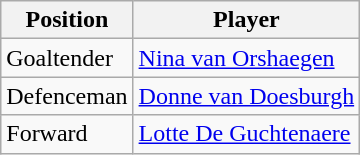<table class="wikitable">
<tr>
<th>Position</th>
<th>Player</th>
</tr>
<tr>
<td>Goaltender</td>
<td> <a href='#'>Nina van Orshaegen</a></td>
</tr>
<tr>
<td>Defenceman</td>
<td> <a href='#'>Donne van Doesburgh</a></td>
</tr>
<tr>
<td>Forward</td>
<td> <a href='#'>Lotte De Guchtenaere</a></td>
</tr>
</table>
